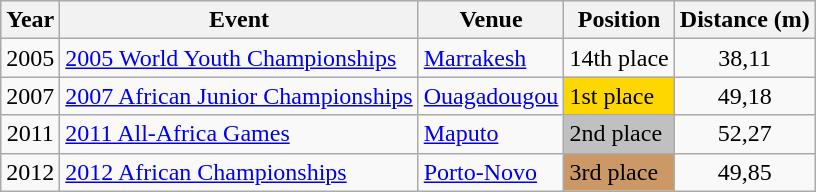<table class="wikitable sortable" style="text-align: left;">
<tr bgcolor="#EFEFEF">
<th>Year</th>
<th>Event</th>
<th>Venue</th>
<th>Position</th>
<th>Distance (m)</th>
</tr>
<tr>
<td align=center>2005</td>
<td><a href='#'>2005 World Youth Championships</a></td>
<td> <a href='#'>Marrakesh</a></td>
<td>14th place</td>
<td align=center>38,11</td>
</tr>
<tr>
<td align=center>2007</td>
<td><a href='#'>2007 African Junior Championships</a></td>
<td> <a href='#'>Ouagadougou</a></td>
<td bgcolor=gold>1st place</td>
<td align=center>49,18</td>
</tr>
<tr>
<td align=center>2011</td>
<td><a href='#'>2011 All-Africa Games</a></td>
<td> <a href='#'>Maputo</a></td>
<td bgcolor=silver>2nd place</td>
<td align=center>52,27</td>
</tr>
<tr>
<td align=center>2012</td>
<td><a href='#'>2012 African Championships</a></td>
<td> <a href='#'>Porto-Novo</a></td>
<td bgcolor=cc9966>3rd place</td>
<td align=center>49,85</td>
</tr>
</table>
